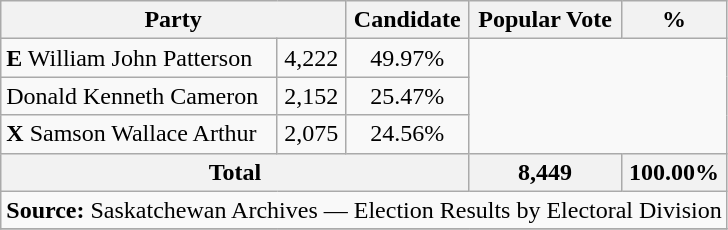<table class="wikitable">
<tr>
<th colspan="2">Party</th>
<th>Candidate</th>
<th>Popular Vote</th>
<th>%</th>
</tr>
<tr>
<td><strong>E</strong> William John Patterson</td>
<td align=center>4,222</td>
<td align=center>49.97%</td>
</tr>
<tr>
<td>Donald Kenneth Cameron</td>
<td align=center>2,152</td>
<td align=center>25.47%</td>
</tr>
<tr>
<td><strong>X</strong> Samson Wallace Arthur</td>
<td align=center>2,075</td>
<td align=center>24.56%</td>
</tr>
<tr>
<th colspan=3>Total</th>
<th>8,449</th>
<th>100.00%</th>
</tr>
<tr>
<td align="center" colspan=5><strong>Source:</strong> Saskatchewan Archives — Election Results by Electoral Division</td>
</tr>
<tr>
</tr>
</table>
